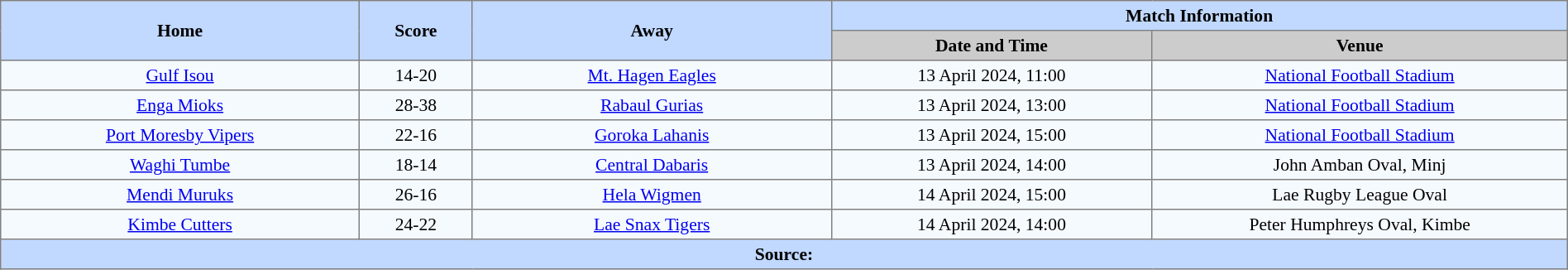<table border=1 style="border-collapse:collapse; font-size:90%; text-align:center;" cellpadding=3 cellspacing=0 width=100%>
<tr style="background:#C1D8ff;">
<th rowspan="2" width="19%">Home</th>
<th rowspan="2" width="6%">Score</th>
<th rowspan="2" width="19%">Away</th>
<th colspan="4">Match Information</th>
</tr>
<tr style="background:#CCCCCC;">
<th width="17%">Date and Time</th>
<th width="22%">Venue</th>
</tr>
<tr bgcolor="#F5FAFF">
<td> <a href='#'>Gulf Isou</a></td>
<td>14-20</td>
<td><a href='#'>Mt. Hagen Eagles</a></td>
<td>13 April 2024, 11:00</td>
<td><a href='#'>National Football Stadium</a></td>
</tr>
<tr bgcolor="#F5FAFF">
<td><a href='#'>Enga Mioks</a></td>
<td>28-38</td>
<td><a href='#'>Rabaul Gurias</a></td>
<td>13 April 2024, 13:00</td>
<td><a href='#'>National Football Stadium</a></td>
</tr>
<tr bgcolor="#F5FAFF">
<td> <a href='#'>Port Moresby Vipers</a></td>
<td>22-16</td>
<td><a href='#'>Goroka Lahanis</a></td>
<td>13 April 2024, 15:00</td>
<td><a href='#'>National Football Stadium</a></td>
</tr>
<tr bgcolor="#F5FAFF">
<td><a href='#'>Waghi Tumbe</a></td>
<td>18-14</td>
<td> <a href='#'>Central Dabaris</a></td>
<td>13 April 2024, 14:00</td>
<td>John Amban Oval, Minj</td>
</tr>
<tr bgcolor="#F5FAFF">
<td><a href='#'>Mendi Muruks</a></td>
<td>26-16</td>
<td><a href='#'>Hela Wigmen</a></td>
<td>14 April 2024, 15:00</td>
<td>Lae Rugby League Oval</td>
</tr>
<tr bgcolor="#F5FAFF">
<td> <a href='#'>Kimbe Cutters</a></td>
<td>24-22</td>
<td> <a href='#'>Lae Snax Tigers</a></td>
<td>14 April 2024, 14:00</td>
<td>Peter Humphreys Oval, Kimbe</td>
</tr>
<tr bgcolor="#C1D8FF">
<th colspan="7">Source: </th>
</tr>
</table>
